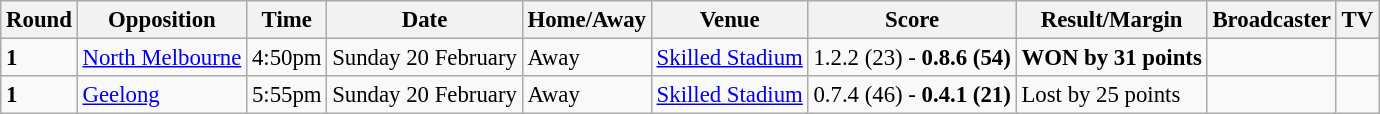<table class="wikitable" style="font-size: 95%;">
<tr>
<th>Round</th>
<th>Opposition</th>
<th>Time</th>
<th>Date</th>
<th>Home/Away</th>
<th>Venue</th>
<th>Score</th>
<th>Result/Margin</th>
<th>Broadcaster</th>
<th>TV</th>
</tr>
<tr valign=top>
<td><strong>1</strong></td>
<td><a href='#'>North Melbourne</a></td>
<td>4:50pm</td>
<td>Sunday 20 February</td>
<td>Away</td>
<td><a href='#'>Skilled Stadium</a></td>
<td>1.2.2 (23) - <strong>0.8.6 (54)</strong></td>
<td><strong>WON by 31 points</strong></td>
<td></td>
<td></td>
</tr>
<tr>
<td><strong>1</strong></td>
<td><a href='#'>Geelong</a></td>
<td>5:55pm</td>
<td>Sunday 20 February</td>
<td>Away</td>
<td><a href='#'>Skilled Stadium</a></td>
<td>0.7.4 (46) - <strong>0.4.1 (21)</strong></td>
<td>Lost by 25 points</td>
<td></td>
<td></td>
</tr>
</table>
